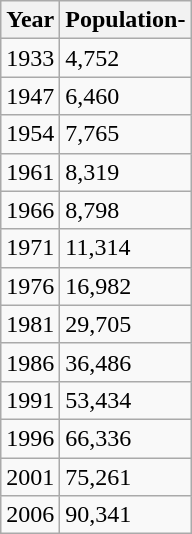<table class="wikitable">
<tr>
<th>Year</th>
<th>Population-</th>
</tr>
<tr>
<td>1933</td>
<td>4,752</td>
</tr>
<tr>
<td>1947</td>
<td>6,460</td>
</tr>
<tr>
<td>1954</td>
<td>7,765</td>
</tr>
<tr>
<td>1961</td>
<td>8,319</td>
</tr>
<tr>
<td>1966</td>
<td>8,798</td>
</tr>
<tr>
<td>1971</td>
<td>11,314</td>
</tr>
<tr>
<td>1976</td>
<td>16,982</td>
</tr>
<tr>
<td>1981</td>
<td>29,705</td>
</tr>
<tr>
<td>1986</td>
<td>36,486</td>
</tr>
<tr>
<td>1991</td>
<td>53,434</td>
</tr>
<tr>
<td>1996</td>
<td>66,336</td>
</tr>
<tr>
<td>2001</td>
<td>75,261</td>
</tr>
<tr>
<td>2006</td>
<td>90,341</td>
</tr>
</table>
